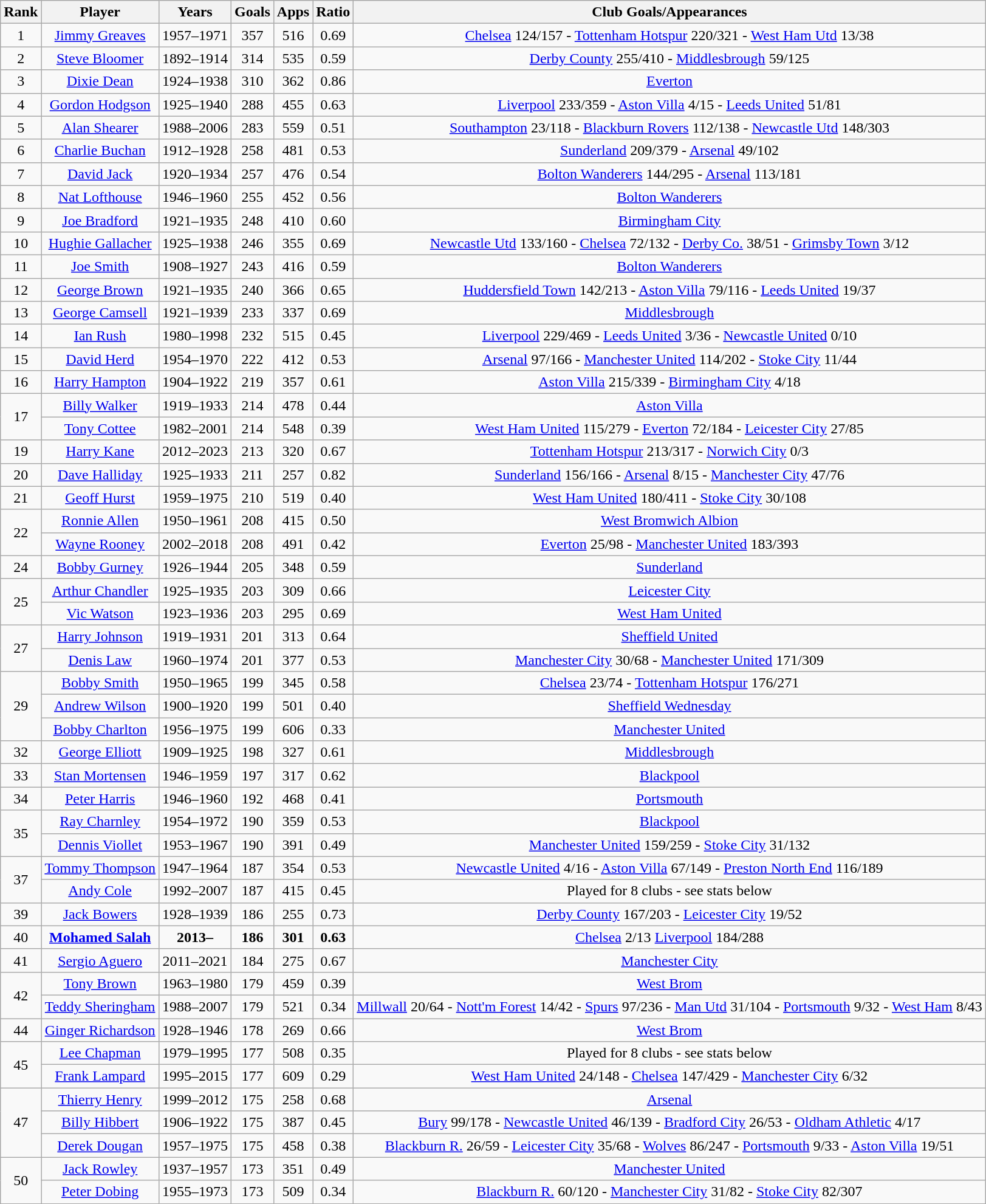<table class="wikitable sortable" style="text-align:center;">
<tr>
<th>Rank</th>
<th>Player</th>
<th>Years</th>
<th>Goals</th>
<th>Apps</th>
<th>Ratio</th>
<th>Club Goals/Appearances</th>
</tr>
<tr>
<td align="center">1</td>
<td> <a href='#'>Jimmy Greaves</a></td>
<td>1957–1971</td>
<td align="center">357</td>
<td align="center">516</td>
<td align="center">0.69</td>
<td><a href='#'>Chelsea</a> 124/157 - <a href='#'>Tottenham Hotspur</a> 220/321 - <a href='#'>West Ham Utd</a> 13/38</td>
</tr>
<tr>
<td align="center">2</td>
<td> <a href='#'>Steve Bloomer</a></td>
<td>1892–1914</td>
<td align="center">314</td>
<td align="center">535</td>
<td align="center">0.59</td>
<td><a href='#'>Derby County</a> 255/410 - <a href='#'>Middlesbrough</a> 59/125</td>
</tr>
<tr>
<td align="center">3</td>
<td> <a href='#'>Dixie Dean</a></td>
<td>1924–1938</td>
<td align="center">310</td>
<td align="center">362</td>
<td align="center">0.86</td>
<td><a href='#'>Everton</a></td>
</tr>
<tr>
<td align="center">4</td>
<td> <a href='#'>Gordon Hodgson</a></td>
<td>1925–1940</td>
<td align="center">288</td>
<td align="center">455</td>
<td align="center">0.63</td>
<td><a href='#'>Liverpool</a> 233/359 - <a href='#'>Aston Villa</a> 4/15 - <a href='#'>Leeds United</a> 51/81</td>
</tr>
<tr>
<td align="center">5</td>
<td> <a href='#'>Alan Shearer</a></td>
<td>1988–2006</td>
<td align="center">283</td>
<td align="center">559</td>
<td align="center">0.51</td>
<td><a href='#'>Southampton</a> 23/118 - <a href='#'>Blackburn Rovers</a> 112/138 - <a href='#'>Newcastle Utd</a> 148/303</td>
</tr>
<tr>
<td align="center">6</td>
<td> <a href='#'>Charlie Buchan</a></td>
<td>1912–1928</td>
<td align="center">258</td>
<td align="center">481</td>
<td align="center">0.53</td>
<td><a href='#'>Sunderland</a> 209/379 - <a href='#'>Arsenal</a> 49/102</td>
</tr>
<tr>
<td align="center">7</td>
<td> <a href='#'>David Jack</a></td>
<td>1920–1934</td>
<td align="center">257</td>
<td align="center">476</td>
<td align="center">0.54</td>
<td><a href='#'>Bolton Wanderers</a> 144/295 - <a href='#'>Arsenal</a> 113/181</td>
</tr>
<tr>
<td align="center">8</td>
<td> <a href='#'>Nat Lofthouse</a></td>
<td>1946–1960</td>
<td align="center">255</td>
<td align="center">452</td>
<td align="center">0.56</td>
<td><a href='#'>Bolton Wanderers</a></td>
</tr>
<tr>
<td align="center">9</td>
<td> <a href='#'>Joe Bradford</a></td>
<td>1921–1935</td>
<td align="center">248</td>
<td align="center">410</td>
<td align="center">0.60</td>
<td><a href='#'>Birmingham City</a></td>
</tr>
<tr>
<td align="center">10</td>
<td> <a href='#'>Hughie Gallacher</a></td>
<td>1925–1938</td>
<td align="center">246</td>
<td align="center">355</td>
<td align="center">0.69</td>
<td><a href='#'>Newcastle Utd</a> 133/160 - <a href='#'>Chelsea</a> 72/132 - <a href='#'>Derby Co.</a> 38/51 - <a href='#'>Grimsby Town</a> 3/12</td>
</tr>
<tr>
<td align="center">11</td>
<td> <a href='#'>Joe Smith</a></td>
<td>1908–1927</td>
<td align="center">243</td>
<td align="center">416</td>
<td align="center">0.59</td>
<td><a href='#'>Bolton Wanderers</a></td>
</tr>
<tr>
<td align="center">12</td>
<td> <a href='#'>George Brown</a></td>
<td>1921–1935</td>
<td align="center">240</td>
<td align="center">366</td>
<td align="center">0.65</td>
<td><a href='#'>Huddersfield Town</a> 142/213 - <a href='#'>Aston Villa</a> 79/116 - <a href='#'>Leeds United</a> 19/37</td>
</tr>
<tr>
<td align="center">13</td>
<td> <a href='#'>George Camsell</a></td>
<td>1921–1939</td>
<td align="center">233</td>
<td align="center">337</td>
<td align="center">0.69</td>
<td><a href='#'>Middlesbrough</a></td>
</tr>
<tr>
<td align="center">14</td>
<td> <a href='#'>Ian Rush</a></td>
<td>1980–1998</td>
<td align="center">232</td>
<td align="center">515</td>
<td align="center">0.45</td>
<td><a href='#'>Liverpool</a> 229/469 - <a href='#'>Leeds United</a> 3/36 - <a href='#'>Newcastle United</a> 0/10</td>
</tr>
<tr>
<td align="center">15</td>
<td> <a href='#'>David Herd</a></td>
<td>1954–1970</td>
<td align="center">222</td>
<td align="center">412</td>
<td align="center">0.53</td>
<td><a href='#'>Arsenal</a> 97/166 - <a href='#'>Manchester United</a> 114/202 - <a href='#'>Stoke City</a> 11/44</td>
</tr>
<tr>
<td align="center">16</td>
<td> <a href='#'>Harry Hampton</a></td>
<td>1904–1922</td>
<td align="center">219</td>
<td align="center">357</td>
<td align="center">0.61</td>
<td><a href='#'>Aston Villa</a> 215/339 - <a href='#'>Birmingham City</a> 4/18</td>
</tr>
<tr>
<td rowspan="2" align="center">17</td>
<td> <a href='#'>Billy Walker</a></td>
<td>1919–1933</td>
<td align="center">214</td>
<td align="center">478</td>
<td align="center">0.44</td>
<td><a href='#'>Aston Villa</a></td>
</tr>
<tr>
<td> <a href='#'>Tony Cottee</a></td>
<td>1982–2001</td>
<td align="center">214</td>
<td align="center">548</td>
<td align="center">0.39</td>
<td><a href='#'>West Ham United</a> 115/279 - <a href='#'>Everton</a> 72/184 - <a href='#'>Leicester City</a> 27/85</td>
</tr>
<tr>
<td align="center">19</td>
<td> <a href='#'>Harry Kane</a></td>
<td>2012–2023</td>
<td align="center">213</td>
<td align="center">320</td>
<td align="center">0.67</td>
<td><a href='#'>Tottenham Hotspur</a> 213/317 - <a href='#'>Norwich City</a> 0/3</td>
</tr>
<tr>
<td align="center">20</td>
<td> <a href='#'>Dave Halliday</a></td>
<td>1925–1933</td>
<td align="center">211</td>
<td align="center">257</td>
<td align="center">0.82</td>
<td><a href='#'>Sunderland</a> 156/166 - <a href='#'>Arsenal</a> 8/15 - <a href='#'>Manchester City</a> 47/76</td>
</tr>
<tr>
<td align="center">21</td>
<td> <a href='#'>Geoff Hurst</a></td>
<td>1959–1975</td>
<td align="center">210</td>
<td align="center">519</td>
<td align="center">0.40</td>
<td><a href='#'>West Ham United</a> 180/411 - <a href='#'>Stoke City</a> 30/108</td>
</tr>
<tr>
<td rowspan="2" align="center">22</td>
<td> <a href='#'>Ronnie Allen</a></td>
<td>1950–1961</td>
<td align="center">208</td>
<td align="center">415</td>
<td align="center">0.50</td>
<td><a href='#'>West Bromwich Albion</a></td>
</tr>
<tr>
<td> <a href='#'>Wayne Rooney</a></td>
<td>2002–2018</td>
<td align="center">208</td>
<td align="center">491</td>
<td align="center">0.42</td>
<td><a href='#'>Everton</a> 25/98 - <a href='#'>Manchester United</a> 183/393</td>
</tr>
<tr>
<td align="center">24</td>
<td> <a href='#'>Bobby Gurney</a></td>
<td>1926–1944</td>
<td align="center">205</td>
<td align="center">348</td>
<td align="center">0.59</td>
<td><a href='#'>Sunderland</a></td>
</tr>
<tr>
<td rowspan="2" align="center">25</td>
<td> <a href='#'>Arthur Chandler</a></td>
<td>1925–1935</td>
<td align="center">203</td>
<td align="center">309</td>
<td align="center">0.66</td>
<td><a href='#'>Leicester City</a></td>
</tr>
<tr>
<td> <a href='#'>Vic Watson</a></td>
<td>1923–1936</td>
<td align="center">203</td>
<td align="center">295</td>
<td align="center">0.69</td>
<td><a href='#'>West Ham United</a></td>
</tr>
<tr>
<td rowspan="2" align="center">27</td>
<td> <a href='#'>Harry Johnson</a></td>
<td>1919–1931</td>
<td align="center">201</td>
<td align="center">313</td>
<td align="center">0.64</td>
<td><a href='#'>Sheffield United</a></td>
</tr>
<tr>
<td> <a href='#'>Denis Law</a></td>
<td>1960–1974</td>
<td align="center">201</td>
<td align="center">377</td>
<td align="center">0.53</td>
<td><a href='#'>Manchester City</a> 30/68 - <a href='#'>Manchester United</a> 171/309</td>
</tr>
<tr>
<td rowspan="3" align="center">29</td>
<td> <a href='#'>Bobby Smith</a></td>
<td>1950–1965</td>
<td align="center">199</td>
<td align="center">345</td>
<td align="center">0.58</td>
<td><a href='#'>Chelsea</a> 23/74 - <a href='#'>Tottenham Hotspur</a> 176/271</td>
</tr>
<tr>
<td> <a href='#'>Andrew Wilson</a></td>
<td>1900–1920</td>
<td align="center">199</td>
<td align="center">501</td>
<td align="center">0.40</td>
<td><a href='#'>Sheffield Wednesday</a></td>
</tr>
<tr>
<td> <a href='#'>Bobby Charlton</a></td>
<td>1956–1975</td>
<td align="center">199</td>
<td align="center">606</td>
<td align="center">0.33</td>
<td><a href='#'>Manchester United</a></td>
</tr>
<tr>
<td align="center">32</td>
<td> <a href='#'>George Elliott</a></td>
<td>1909–1925</td>
<td align="center">198</td>
<td align="center">327</td>
<td align="center">0.61</td>
<td><a href='#'>Middlesbrough</a></td>
</tr>
<tr>
<td align="center">33</td>
<td> <a href='#'>Stan Mortensen</a></td>
<td>1946–1959</td>
<td align="center">197</td>
<td align="center">317</td>
<td align="center">0.62</td>
<td><a href='#'>Blackpool</a></td>
</tr>
<tr>
<td align="center">34</td>
<td> <a href='#'>Peter Harris</a></td>
<td>1946–1960</td>
<td align="center">192</td>
<td align="center">468</td>
<td align="center">0.41</td>
<td><a href='#'>Portsmouth</a></td>
</tr>
<tr>
<td rowspan="2" align="center">35</td>
<td> <a href='#'>Ray Charnley</a></td>
<td>1954–1972</td>
<td align="center">190</td>
<td align="center">359</td>
<td align="center">0.53</td>
<td><a href='#'>Blackpool</a></td>
</tr>
<tr>
<td> <a href='#'>Dennis Viollet</a></td>
<td>1953–1967</td>
<td align="center">190</td>
<td align="center">391</td>
<td align="center">0.49</td>
<td><a href='#'>Manchester United</a> 159/259 - <a href='#'>Stoke City</a> 31/132</td>
</tr>
<tr>
<td rowspan="2" align="center">37</td>
<td> <a href='#'>Tommy Thompson</a></td>
<td>1947–1964</td>
<td align="center">187</td>
<td align="center">354</td>
<td align="center">0.53</td>
<td><a href='#'>Newcastle United</a> 4/16 - <a href='#'>Aston Villa</a> 67/149 - <a href='#'>Preston North End</a> 116/189</td>
</tr>
<tr>
<td> <a href='#'>Andy Cole</a></td>
<td>1992–2007</td>
<td align="center">187</td>
<td align="center">415</td>
<td align="center">0.45</td>
<td>Played for 8 clubs - see stats below</td>
</tr>
<tr>
<td align="center">39</td>
<td> <a href='#'>Jack Bowers</a></td>
<td>1928–1939</td>
<td align="center">186</td>
<td align="center">255</td>
<td align="center">0.73</td>
<td><a href='#'>Derby County</a> 167/203 - <a href='#'>Leicester City</a> 19/52</td>
</tr>
<tr>
<td align="center">40</td>
<td> <strong><a href='#'>Mohamed Salah</a></strong></td>
<td><strong>2013–</strong></td>
<td align="center"><strong>186</strong></td>
<td align="center"><strong>301</strong></td>
<td align="center"><strong>0.63</strong></td>
<td><a href='#'>Chelsea</a> 2/13 <a href='#'>Liverpool</a> 184/288</td>
</tr>
<tr>
<td align="center">41</td>
<td> <a href='#'>Sergio Aguero</a></td>
<td>2011–2021</td>
<td align="center">184</td>
<td align="center">275</td>
<td align="center">0.67</td>
<td><a href='#'>Manchester City</a></td>
</tr>
<tr>
<td rowspan="2" align="center">42</td>
<td> <a href='#'>Tony Brown</a></td>
<td>1963–1980</td>
<td align="center">179</td>
<td align="center">459</td>
<td align="center">0.39</td>
<td><a href='#'>West Brom</a></td>
</tr>
<tr>
<td> <a href='#'>Teddy Sheringham</a></td>
<td>1988–2007</td>
<td align="center">179</td>
<td align="center">521</td>
<td align="center">0.34</td>
<td><a href='#'>Millwall</a> 20/64 - <a href='#'>Nott'm Forest</a> 14/42 - <a href='#'>Spurs</a> 97/236 - <a href='#'>Man Utd</a> 31/104 - <a href='#'>Portsmouth</a> 9/32 - <a href='#'>West Ham</a> 8/43</td>
</tr>
<tr>
<td align="center">44</td>
<td> <a href='#'>Ginger Richardson</a></td>
<td>1928–1946</td>
<td align="center">178</td>
<td align="center">269</td>
<td align="center">0.66</td>
<td><a href='#'>West Brom</a></td>
</tr>
<tr>
<td rowspan="2" align="center">45</td>
<td> <a href='#'>Lee Chapman</a></td>
<td>1979–1995</td>
<td align="center">177</td>
<td align="center">508</td>
<td align="center">0.35</td>
<td>Played for 8 clubs - see stats below</td>
</tr>
<tr>
<td> <a href='#'>Frank Lampard</a></td>
<td>1995–2015</td>
<td align="center">177</td>
<td align="center">609</td>
<td align="center">0.29</td>
<td><a href='#'>West Ham United</a> 24/148 - <a href='#'>Chelsea</a> 147/429 - <a href='#'>Manchester City</a> 6/32</td>
</tr>
<tr>
<td rowspan="3" align="center">47</td>
<td> <a href='#'>Thierry Henry</a></td>
<td>1999–2012</td>
<td align="center">175</td>
<td align="center">258</td>
<td align="center">0.68</td>
<td><a href='#'>Arsenal</a></td>
</tr>
<tr>
<td> <a href='#'>Billy Hibbert</a></td>
<td>1906–1922</td>
<td align="center">175</td>
<td align="center">387</td>
<td align="center">0.45</td>
<td><a href='#'>Bury</a> 99/178 - <a href='#'>Newcastle United</a> 46/139 - <a href='#'>Bradford City</a> 26/53 - <a href='#'>Oldham Athletic</a> 4/17</td>
</tr>
<tr>
<td> <a href='#'>Derek Dougan</a></td>
<td>1957–1975</td>
<td align="center">175</td>
<td align="center">458</td>
<td align="center">0.38</td>
<td><a href='#'>Blackburn R.</a> 26/59 - <a href='#'>Leicester City</a> 35/68 - <a href='#'>Wolves</a> 86/247 - <a href='#'>Portsmouth</a> 9/33 - <a href='#'>Aston Villa</a> 19/51</td>
</tr>
<tr>
<td rowspan="2" align="center">50</td>
<td> <a href='#'>Jack Rowley</a></td>
<td>1937–1957</td>
<td align="center">173</td>
<td align="center">351</td>
<td align="center">0.49</td>
<td><a href='#'>Manchester United</a></td>
</tr>
<tr>
<td> <a href='#'>Peter Dobing</a></td>
<td>1955–1973</td>
<td align="center">173</td>
<td align="center">509</td>
<td align="center">0.34</td>
<td><a href='#'>Blackburn R.</a> 60/120 - <a href='#'>Manchester City</a> 31/82 - <a href='#'>Stoke City</a> 82/307</td>
</tr>
</table>
